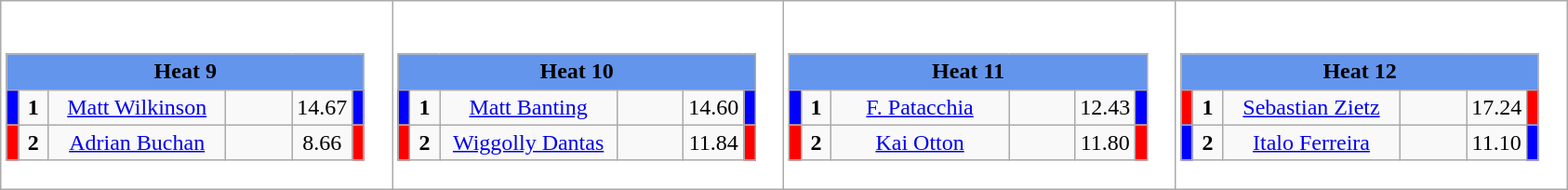<table class="wikitable" style="background:#fff;">
<tr>
<td><div><br><table class="wikitable">
<tr>
<td colspan="6"  style="text-align:center; background:#6495ed;"><strong>Heat 9</strong></td>
</tr>
<tr>
<td style="width:01px; background:#00f;"></td>
<td style="width:14px; text-align:center;"><strong>1</strong></td>
<td style="width:120px; text-align:center;"><a href='#'>Matt Wilkinson</a></td>
<td style="width:40px; text-align:center;"></td>
<td style="width:20px; text-align:center;">14.67</td>
<td style="width:01px; background:#00f;"></td>
</tr>
<tr>
<td style="width:01px; background:#f00;"></td>
<td style="width:14px; text-align:center;"><strong>2</strong></td>
<td style="width:120px; text-align:center;"><a href='#'>Adrian Buchan</a></td>
<td style="width:40px; text-align:center;"></td>
<td style="width:20px; text-align:center;">8.66</td>
<td style="width:01px; background:#f00;"></td>
</tr>
</table>
</div></td>
<td><div><br><table class="wikitable">
<tr>
<td colspan="6"  style="text-align:center; background:#6495ed;"><strong>Heat 10</strong></td>
</tr>
<tr>
<td style="width:01px; background:#00f;"></td>
<td style="width:14px; text-align:center;"><strong>1</strong></td>
<td style="width:120px; text-align:center;"><a href='#'>Matt Banting</a></td>
<td style="width:40px; text-align:center;"></td>
<td style="width:20px; text-align:center;">14.60</td>
<td style="width:01px; background:#00f;"></td>
</tr>
<tr>
<td style="width:01px; background:#f00;"></td>
<td style="width:14px; text-align:center;"><strong>2</strong></td>
<td style="width:120px; text-align:center;"><a href='#'>Wiggolly Dantas</a></td>
<td style="width:40px; text-align:center;"></td>
<td style="width:20px; text-align:center;">11.84</td>
<td style="width:01px; background:#f00;"></td>
</tr>
</table>
</div></td>
<td><div><br><table class="wikitable">
<tr>
<td colspan="6"  style="text-align:center; background:#6495ed;"><strong>Heat 11</strong></td>
</tr>
<tr>
<td style="width:01px; background:#00f;"></td>
<td style="width:14px; text-align:center;"><strong>1</strong></td>
<td style="width:120px; text-align:center;"><a href='#'>F. Patacchia</a></td>
<td style="width:40px; text-align:center;"></td>
<td style="width:20px; text-align:center;">12.43</td>
<td style="width:01px; background:#00f;"></td>
</tr>
<tr>
<td style="width:01px; background:#f00;"></td>
<td style="width:14px; text-align:center;"><strong>2</strong></td>
<td style="width:120px; text-align:center;"><a href='#'>Kai Otton</a></td>
<td style="width:40px; text-align:center;"></td>
<td style="width:20px; text-align:center;">11.80</td>
<td style="width:01px; background:#f00;"></td>
</tr>
</table>
</div></td>
<td><div><br><table class="wikitable">
<tr>
<td colspan="6"  style="text-align:center; background:#6495ed;"><strong>Heat 12</strong></td>
</tr>
<tr>
<td style="width:01px; background:#f00;"></td>
<td style="width:14px; text-align:center;"><strong>1</strong></td>
<td style="width:120px; text-align:center;"><a href='#'>Sebastian Zietz</a></td>
<td style="width:40px; text-align:center;"></td>
<td style="width:20px; text-align:center;">17.24</td>
<td style="width:01px; background:#f00;"></td>
</tr>
<tr>
<td style="width:01px; background:#00f;"></td>
<td style="width:14px; text-align:center;"><strong>2</strong></td>
<td style="width:120px; text-align:center;"><a href='#'>Italo Ferreira</a></td>
<td style="width:40px; text-align:center;"></td>
<td style="width:20px; text-align:center;">11.10</td>
<td style="width:01px; background:#00f;"></td>
</tr>
</table>
</div></td>
</tr>
</table>
